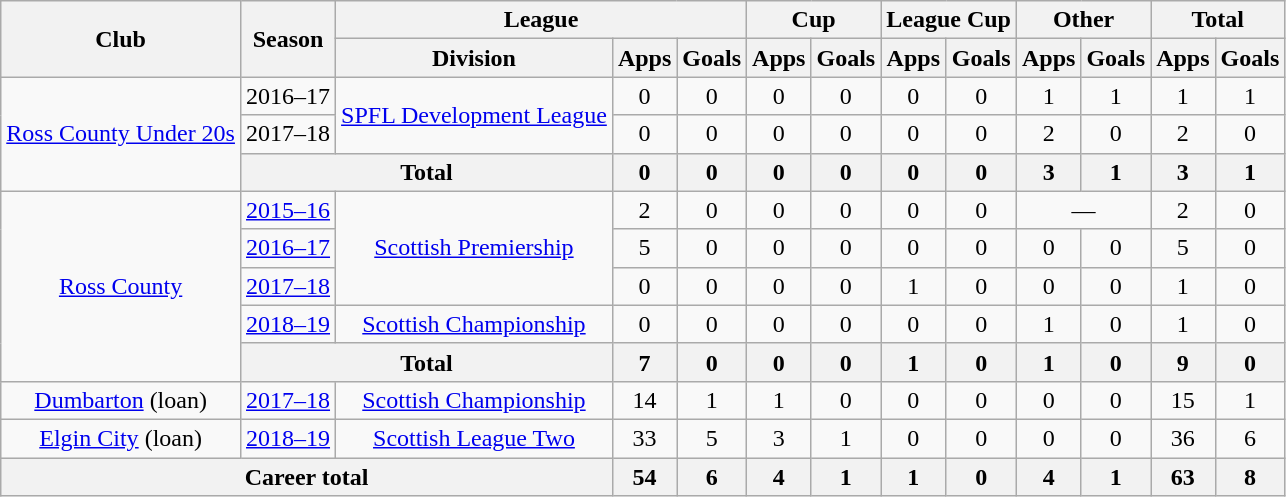<table class="wikitable" style="text-align:center">
<tr>
<th rowspan="2">Club</th>
<th rowspan="2">Season</th>
<th colspan="3">League</th>
<th colspan="2">Cup</th>
<th colspan="2">League Cup</th>
<th colspan="2">Other</th>
<th colspan="2">Total</th>
</tr>
<tr>
<th>Division</th>
<th>Apps</th>
<th>Goals</th>
<th>Apps</th>
<th>Goals</th>
<th>Apps</th>
<th>Goals</th>
<th>Apps</th>
<th>Goals</th>
<th>Apps</th>
<th>Goals</th>
</tr>
<tr>
<td rowspan="3"><a href='#'>Ross County Under 20s</a></td>
<td>2016–17</td>
<td rowspan="2"><a href='#'>SPFL Development League</a></td>
<td>0</td>
<td>0</td>
<td>0</td>
<td>0</td>
<td>0</td>
<td>0</td>
<td>1</td>
<td>1</td>
<td>1</td>
<td>1</td>
</tr>
<tr>
<td>2017–18</td>
<td>0</td>
<td>0</td>
<td>0</td>
<td>0</td>
<td>0</td>
<td>0</td>
<td>2</td>
<td>0</td>
<td>2</td>
<td>0</td>
</tr>
<tr>
<th colspan="2">Total</th>
<th>0</th>
<th>0</th>
<th>0</th>
<th>0</th>
<th>0</th>
<th>0</th>
<th>3</th>
<th>1</th>
<th>3</th>
<th>1</th>
</tr>
<tr>
<td rowspan="5"><a href='#'>Ross County</a></td>
<td><a href='#'>2015–16</a></td>
<td rowspan="3"><a href='#'>Scottish Premiership</a></td>
<td>2</td>
<td>0</td>
<td>0</td>
<td>0</td>
<td>0</td>
<td>0</td>
<td colspan="2">—</td>
<td>2</td>
<td>0</td>
</tr>
<tr>
<td><a href='#'>2016–17</a></td>
<td>5</td>
<td>0</td>
<td>0</td>
<td>0</td>
<td>0</td>
<td>0</td>
<td>0</td>
<td>0</td>
<td>5</td>
<td>0</td>
</tr>
<tr>
<td><a href='#'>2017–18</a></td>
<td>0</td>
<td>0</td>
<td>0</td>
<td>0</td>
<td>1</td>
<td>0</td>
<td>0</td>
<td>0</td>
<td>1</td>
<td>0</td>
</tr>
<tr>
<td><a href='#'>2018–19</a></td>
<td><a href='#'>Scottish Championship</a></td>
<td>0</td>
<td>0</td>
<td>0</td>
<td>0</td>
<td>0</td>
<td>0</td>
<td>1</td>
<td>0</td>
<td>1</td>
<td>0</td>
</tr>
<tr>
<th colspan="2">Total</th>
<th>7</th>
<th>0</th>
<th>0</th>
<th>0</th>
<th>1</th>
<th>0</th>
<th>1</th>
<th>0</th>
<th>9</th>
<th>0</th>
</tr>
<tr>
<td><a href='#'>Dumbarton</a> (loan)</td>
<td><a href='#'>2017–18</a></td>
<td><a href='#'>Scottish Championship</a></td>
<td>14</td>
<td>1</td>
<td>1</td>
<td>0</td>
<td>0</td>
<td>0</td>
<td>0</td>
<td>0</td>
<td>15</td>
<td>1</td>
</tr>
<tr>
<td><a href='#'>Elgin City</a> (loan)</td>
<td><a href='#'>2018–19</a></td>
<td><a href='#'>Scottish League Two</a></td>
<td>33</td>
<td>5</td>
<td>3</td>
<td>1</td>
<td>0</td>
<td>0</td>
<td>0</td>
<td>0</td>
<td>36</td>
<td>6</td>
</tr>
<tr>
<th colspan="3">Career total</th>
<th>54</th>
<th>6</th>
<th>4</th>
<th>1</th>
<th>1</th>
<th>0</th>
<th>4</th>
<th>1</th>
<th>63</th>
<th>8</th>
</tr>
</table>
